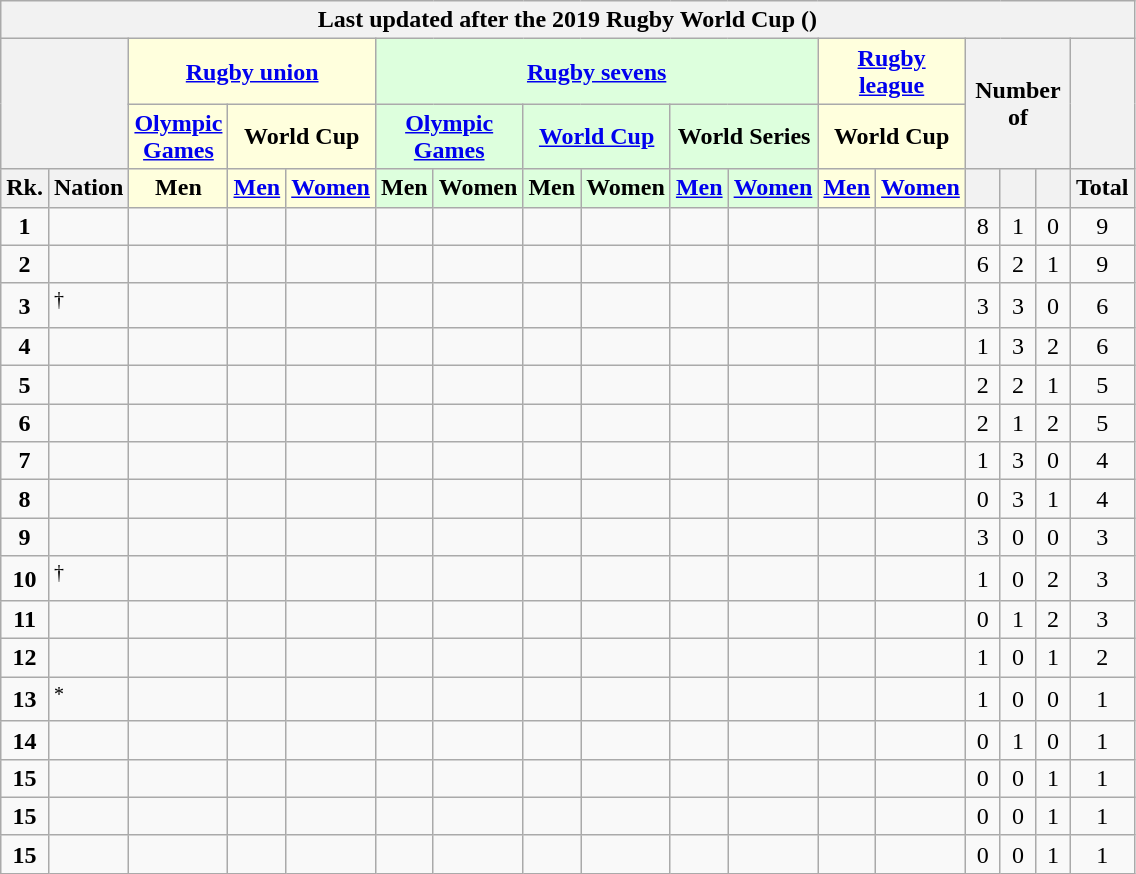<table class="wikitable" style="margin-top: 0em; text-align: center; font-size: 100%;">
<tr>
<th colspan="17">Last updated after the 2019 Rugby World Cup ()</th>
</tr>
<tr>
<th rowspan="2" colspan="2"></th>
<th colspan="3" style="background: #ffd;"><a href='#'>Rugby union</a></th>
<th colspan="6" style="background: #dfd;"><a href='#'>Rugby sevens</a></th>
<th colspan="2" style="background: #ffd;"><a href='#'>Rugby league</a></th>
<th rowspan="2" colspan="3">Number of</th>
<th rowspan="2"></th>
</tr>
<tr>
<th style="background: #ffd;"><a href='#'>Olympic Games</a></th>
<th colspan="2" style="background: #ffd;">World Cup</th>
<th colspan="2" style="background: #dfd;"><a href='#'>Olympic Games</a></th>
<th colspan="2" style="background: #dfd;"><a href='#'>World Cup</a></th>
<th colspan="2" style="background: #dfd;">World Series</th>
<th colspan="2" style="background: #ffd;">World Cup</th>
</tr>
<tr>
<th style="width: 1em;">Rk.</th>
<th>Nation</th>
<th style="background: #ffd; width: 1em;">Men</th>
<th style="background: #ffd; width: 1em;"><a href='#'>Men</a></th>
<th style="background: #ffd; width: 1em;"><a href='#'>Women</a></th>
<th style="background: #dfd; width: 1em;">Men</th>
<th style="background: #dfd; width: 1em;">Women</th>
<th style="background: #dfd; width: 1em;">Men</th>
<th style="background: #dfd; width: 1em;">Women</th>
<th style="background: #dfd; width: 1em;"><a href='#'>Men</a></th>
<th style="background: #dfd; width: 1em;"><a href='#'>Women</a></th>
<th style="background: #ffd; width: 1em;"><a href='#'>Men</a></th>
<th style="background: #ffd; width: 1em;"><a href='#'>Women</a></th>
<th style="width: 1em;"></th>
<th style="width: 1em;"></th>
<th style="width: 1em;"></th>
<th style="width: 1em;">Total</th>
</tr>
<tr>
<td><strong>1</strong></td>
<td style="text-align: left;"></td>
<td></td>
<td></td>
<td></td>
<td></td>
<td></td>
<td></td>
<td></td>
<td></td>
<td></td>
<td></td>
<td></td>
<td>8</td>
<td>1</td>
<td>0</td>
<td>9</td>
</tr>
<tr>
<td><strong>2</strong></td>
<td style="text-align: left;"></td>
<td></td>
<td></td>
<td></td>
<td></td>
<td></td>
<td></td>
<td></td>
<td></td>
<td></td>
<td></td>
<td></td>
<td>6</td>
<td>2</td>
<td>1</td>
<td>9</td>
</tr>
<tr>
<td><strong>3</strong></td>
<td style="text-align: left;"><sup>†</sup></td>
<td></td>
<td></td>
<td></td>
<td></td>
<td></td>
<td></td>
<td></td>
<td></td>
<td></td>
<td></td>
<td></td>
<td>3</td>
<td>3</td>
<td>0</td>
<td>6</td>
</tr>
<tr>
<td><strong>4</strong></td>
<td style="text-align: left;"></td>
<td></td>
<td></td>
<td></td>
<td></td>
<td></td>
<td></td>
<td></td>
<td></td>
<td></td>
<td></td>
<td></td>
<td>1</td>
<td>3</td>
<td>2</td>
<td>6</td>
</tr>
<tr>
<td><strong>5</strong></td>
<td style="text-align: left;"></td>
<td></td>
<td></td>
<td></td>
<td></td>
<td></td>
<td></td>
<td></td>
<td></td>
<td></td>
<td></td>
<td></td>
<td>2</td>
<td>2</td>
<td>1</td>
<td>5</td>
</tr>
<tr>
<td><strong>6</strong></td>
<td style="text-align: left;"></td>
<td></td>
<td></td>
<td></td>
<td></td>
<td></td>
<td></td>
<td></td>
<td></td>
<td></td>
<td></td>
<td></td>
<td>2</td>
<td>1</td>
<td>2</td>
<td>5</td>
</tr>
<tr>
<td><strong>7</strong></td>
<td style="text-align: left;"></td>
<td></td>
<td></td>
<td></td>
<td></td>
<td></td>
<td></td>
<td></td>
<td></td>
<td></td>
<td></td>
<td></td>
<td>1</td>
<td>3</td>
<td>0</td>
<td>4</td>
</tr>
<tr>
<td><strong>8</strong></td>
<td style="text-align: left;"></td>
<td></td>
<td></td>
<td></td>
<td></td>
<td></td>
<td></td>
<td></td>
<td></td>
<td></td>
<td></td>
<td></td>
<td>0</td>
<td>3</td>
<td>1</td>
<td>4</td>
</tr>
<tr>
<td><strong>9</strong></td>
<td style="text-align: left;"></td>
<td></td>
<td></td>
<td></td>
<td></td>
<td></td>
<td></td>
<td></td>
<td></td>
<td></td>
<td></td>
<td></td>
<td>3</td>
<td>0</td>
<td>0</td>
<td>3</td>
</tr>
<tr>
<td><strong>10</strong></td>
<td style="text-align: left;"><sup>†</sup></td>
<td></td>
<td></td>
<td></td>
<td></td>
<td></td>
<td></td>
<td></td>
<td></td>
<td></td>
<td></td>
<td></td>
<td>1</td>
<td>0</td>
<td>2</td>
<td>3</td>
</tr>
<tr>
<td><strong>11</strong></td>
<td style="text-align: left;"></td>
<td></td>
<td></td>
<td></td>
<td></td>
<td></td>
<td></td>
<td></td>
<td></td>
<td></td>
<td></td>
<td></td>
<td>0</td>
<td>1</td>
<td>2</td>
<td>3</td>
</tr>
<tr>
<td><strong>12</strong></td>
<td style="text-align: left;"></td>
<td></td>
<td></td>
<td></td>
<td></td>
<td></td>
<td></td>
<td></td>
<td></td>
<td></td>
<td></td>
<td></td>
<td>1</td>
<td>0</td>
<td>1</td>
<td>2</td>
</tr>
<tr>
<td><strong>13</strong></td>
<td style="text-align: left;"><em></em><sup>*</sup></td>
<td></td>
<td></td>
<td></td>
<td></td>
<td></td>
<td></td>
<td></td>
<td></td>
<td></td>
<td></td>
<td></td>
<td>1</td>
<td>0</td>
<td>0</td>
<td>1</td>
</tr>
<tr>
<td><strong>14</strong></td>
<td style="text-align: left;"></td>
<td></td>
<td></td>
<td></td>
<td></td>
<td></td>
<td></td>
<td></td>
<td></td>
<td></td>
<td></td>
<td></td>
<td>0</td>
<td>1</td>
<td>0</td>
<td>1</td>
</tr>
<tr>
<td><strong>15</strong></td>
<td style="text-align: left;"></td>
<td></td>
<td></td>
<td></td>
<td></td>
<td></td>
<td></td>
<td></td>
<td></td>
<td></td>
<td></td>
<td></td>
<td>0</td>
<td>0</td>
<td>1</td>
<td>1</td>
</tr>
<tr>
<td><strong>15</strong></td>
<td style="text-align: left;"></td>
<td></td>
<td></td>
<td></td>
<td></td>
<td></td>
<td></td>
<td></td>
<td></td>
<td></td>
<td></td>
<td></td>
<td>0</td>
<td>0</td>
<td>1</td>
<td>1</td>
</tr>
<tr>
<td><strong>15</strong></td>
<td style="text-align: left;"></td>
<td></td>
<td></td>
<td></td>
<td></td>
<td></td>
<td></td>
<td></td>
<td></td>
<td></td>
<td></td>
<td></td>
<td>0</td>
<td>0</td>
<td>1</td>
<td>1</td>
</tr>
</table>
